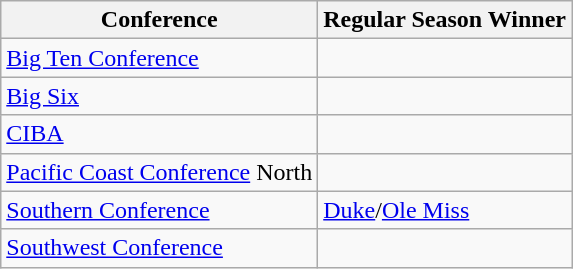<table class="wikitable">
<tr>
<th>Conference</th>
<th>Regular Season Winner</th>
</tr>
<tr>
<td><a href='#'>Big Ten Conference</a></td>
<td></td>
</tr>
<tr>
<td><a href='#'>Big Six</a></td>
<td></td>
</tr>
<tr>
<td><a href='#'>CIBA</a></td>
<td></td>
</tr>
<tr>
<td><a href='#'>Pacific Coast Conference</a> North</td>
<td></td>
</tr>
<tr>
<td><a href='#'>Southern Conference</a></td>
<td><a href='#'>Duke</a>/<a href='#'>Ole Miss</a></td>
</tr>
<tr>
<td><a href='#'>Southwest Conference</a></td>
<td></td>
</tr>
</table>
